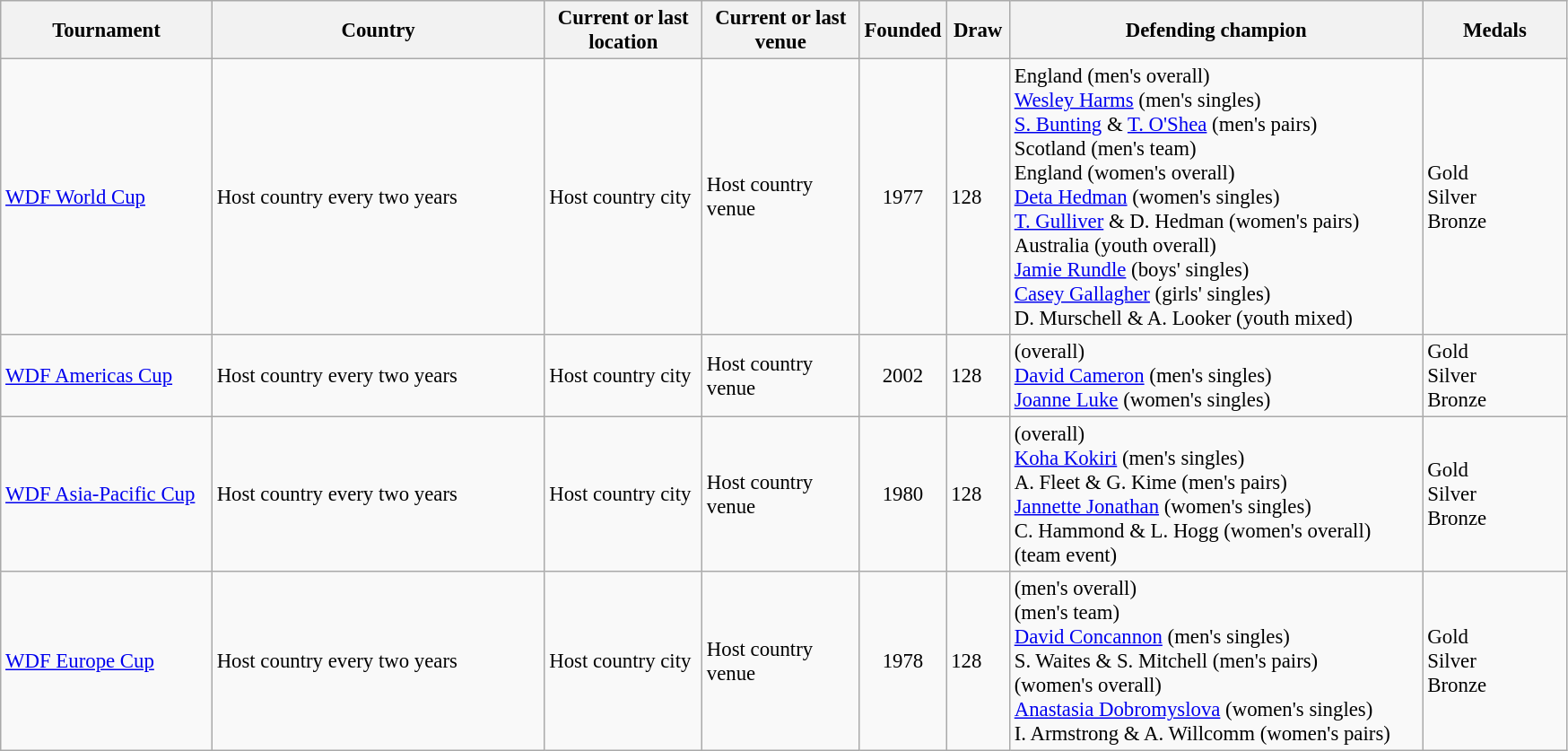<table class="wikitable sortable" style=font-size:95%>
<tr>
<th width=150>Tournament</th>
<th width=240>Country</th>
<th width=110>Current or last location</th>
<th width=110>Current or last venue</th>
<th width=50>Founded</th>
<th width=40>Draw</th>
<th width=300>Defending champion</th>
<th width=100>Medals</th>
</tr>
<tr>
<td><a href='#'>WDF World Cup</a></td>
<td> Host country every two years</td>
<td>Host country city</td>
<td>Host country venue</td>
<td align=center>1977</td>
<td>128</td>
<td> England (men's overall)<br> <a href='#'>Wesley Harms</a> (men's singles)<br> <a href='#'>S. Bunting</a> & <a href='#'>T. O'Shea</a> (men's pairs)<br> Scotland (men's team)<br> England (women's overall)<br> <a href='#'>Deta Hedman</a> (women's singles)<br> <a href='#'>T. Gulliver</a> & D. Hedman (women's pairs)<br> Australia (youth overall)<br> <a href='#'>Jamie Rundle</a> (boys' singles)<br> <a href='#'>Casey Gallagher</a> (girls' singles)<br> D. Murschell & A. Looker (youth mixed)</td>
<td>Gold <br>Silver <br> Bronze </td>
</tr>
<tr>
<td><a href='#'>WDF Americas Cup</a></td>
<td> Host country every two years</td>
<td>Host country city</td>
<td>Host country venue</td>
<td align=center>2002</td>
<td>128</td>
<td> (overall)<br> <a href='#'>David Cameron</a> (men's singles)<br> <a href='#'>Joanne Luke</a> (women's singles)</td>
<td>Gold <br>Silver <br> Bronze </td>
</tr>
<tr>
<td><a href='#'>WDF Asia-Pacific Cup</a></td>
<td> Host country every two years</td>
<td>Host country city</td>
<td>Host country venue</td>
<td align=center>1980</td>
<td>128</td>
<td> (overall)<br> <a href='#'>Koha Kokiri</a> (men's singles)<br> A. Fleet & G. Kime (men's pairs)<br> <a href='#'>Jannette Jonathan</a> (women's singles)<br> C. Hammond & L. Hogg (women's overall)<br> (team event)</td>
<td>Gold <br>Silver <br> Bronze </td>
</tr>
<tr>
<td><a href='#'>WDF Europe Cup</a></td>
<td> Host country every two years</td>
<td>Host country city</td>
<td>Host country venue</td>
<td align=center>1978</td>
<td>128</td>
<td> (men's overall)<br> (men's team)<br> <a href='#'>David Concannon</a> (men's singles)<br> S. Waites & S. Mitchell (men's pairs)<br> (women's overall)<br> <a href='#'>Anastasia Dobromyslova</a> (women's singles)<br> I. Armstrong & A. Willcomm (women's pairs)</td>
<td>Gold <br>Silver <br> Bronze </td>
</tr>
</table>
